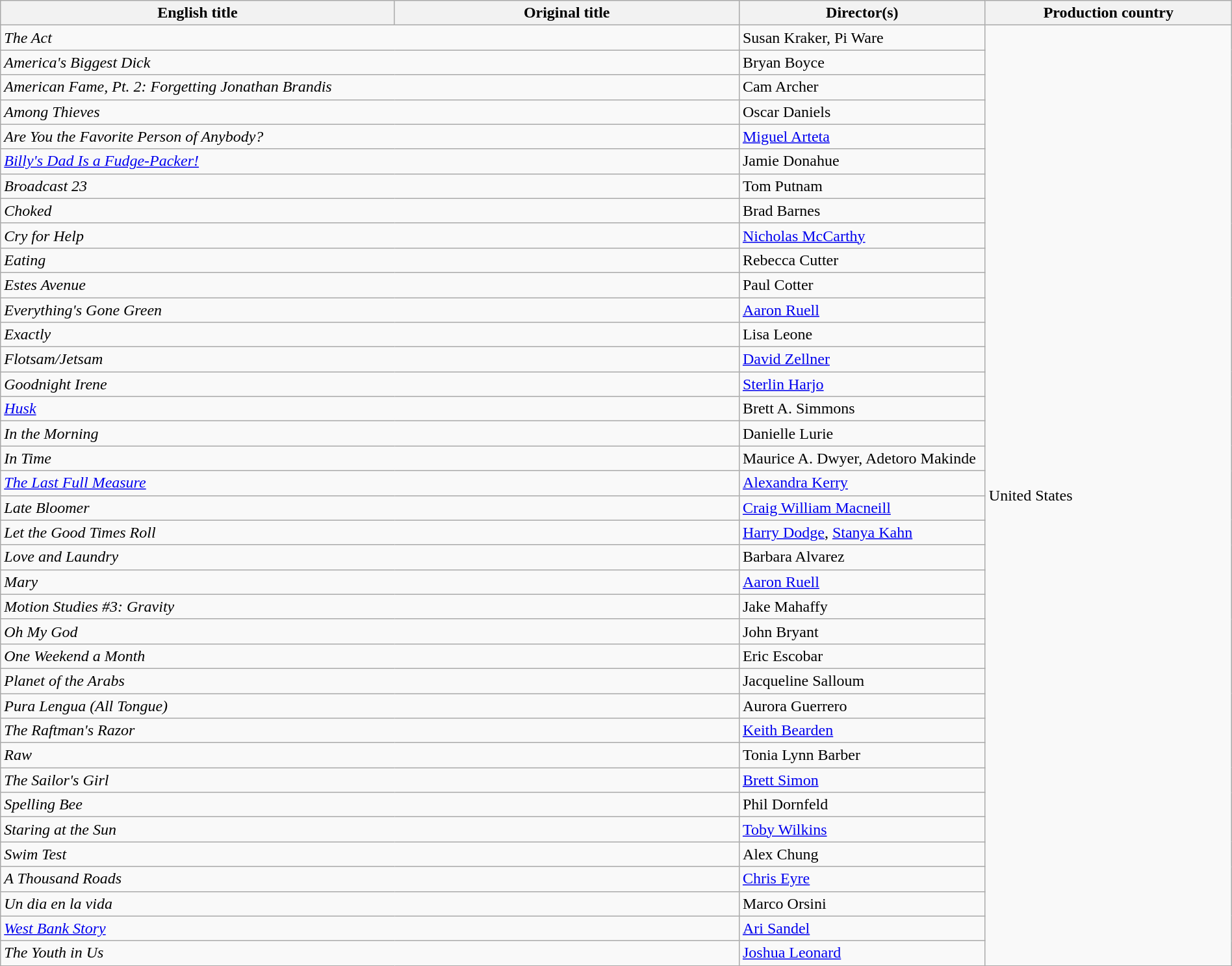<table class="wikitable" width=100%>
<tr>
<th scope="col" width="32%">English title</th>
<th scope="col" width="28%">Original title</th>
<th scope="col" width="20%">Director(s)</th>
<th scope="col" width="20%">Production country</th>
</tr>
<tr>
<td colspan=2><em>The Act</em></td>
<td>Susan Kraker, Pi Ware</td>
<td rowspan=38>United States</td>
</tr>
<tr>
<td colspan=2><em>America's Biggest Dick</em></td>
<td>Bryan Boyce</td>
</tr>
<tr>
<td colspan=2><em>American Fame, Pt. 2: Forgetting Jonathan Brandis</em></td>
<td>Cam Archer</td>
</tr>
<tr>
<td colspan=2><em>Among Thieves</em></td>
<td>Oscar Daniels</td>
</tr>
<tr>
<td colspan=2><em>Are You the Favorite Person of Anybody?</em></td>
<td><a href='#'>Miguel Arteta</a></td>
</tr>
<tr>
<td colspan=2><em><a href='#'>Billy's Dad Is a Fudge-Packer!</a></em></td>
<td>Jamie Donahue</td>
</tr>
<tr>
<td colspan=2><em>Broadcast 23</em></td>
<td>Tom Putnam</td>
</tr>
<tr>
<td colspan=2><em>Choked</em></td>
<td>Brad Barnes</td>
</tr>
<tr>
<td colspan=2><em>Cry for Help</em></td>
<td><a href='#'>Nicholas McCarthy</a></td>
</tr>
<tr>
<td colspan=2><em>Eating</em></td>
<td>Rebecca Cutter</td>
</tr>
<tr>
<td colspan=2><em>Estes Avenue</em></td>
<td>Paul Cotter</td>
</tr>
<tr>
<td colspan=2><em>Everything's Gone Green</em></td>
<td><a href='#'>Aaron Ruell</a></td>
</tr>
<tr>
<td colspan=2><em>Exactly</em></td>
<td>Lisa Leone</td>
</tr>
<tr>
<td colspan=2><em>Flotsam/Jetsam</em></td>
<td><a href='#'>David Zellner</a></td>
</tr>
<tr>
<td colspan=2><em>Goodnight Irene</em></td>
<td><a href='#'>Sterlin Harjo</a></td>
</tr>
<tr>
<td colspan=2><em><a href='#'>Husk</a></em></td>
<td>Brett A. Simmons</td>
</tr>
<tr>
<td colspan=2><em>In the Morning</em></td>
<td>Danielle Lurie</td>
</tr>
<tr>
<td colspan=2><em>In Time</em></td>
<td>Maurice A. Dwyer, Adetoro Makinde</td>
</tr>
<tr>
<td colspan=2><em><a href='#'>The Last Full Measure</a></em></td>
<td><a href='#'>Alexandra Kerry</a></td>
</tr>
<tr>
<td colspan=2><em>Late Bloomer</em></td>
<td><a href='#'>Craig William Macneill</a></td>
</tr>
<tr>
<td colspan=2><em>Let the Good Times Roll</em></td>
<td><a href='#'>Harry Dodge</a>, <a href='#'>Stanya Kahn</a></td>
</tr>
<tr>
<td colspan=2><em>Love and Laundry</em></td>
<td>Barbara Alvarez</td>
</tr>
<tr>
<td colspan=2><em>Mary</em></td>
<td><a href='#'>Aaron Ruell</a></td>
</tr>
<tr>
<td colspan=2><em>Motion Studies #3: Gravity</em></td>
<td>Jake Mahaffy</td>
</tr>
<tr>
<td colspan=2><em>Oh My God</em></td>
<td>John Bryant</td>
</tr>
<tr>
<td colspan=2><em>One Weekend a Month</em></td>
<td>Eric Escobar</td>
</tr>
<tr>
<td colspan=2><em>Planet of the Arabs</em></td>
<td>Jacqueline Salloum</td>
</tr>
<tr>
<td colspan=2><em>Pura Lengua (All Tongue)</em></td>
<td>Aurora Guerrero</td>
</tr>
<tr>
<td colspan=2><em>The Raftman's Razor</em></td>
<td><a href='#'>Keith Bearden</a></td>
</tr>
<tr>
<td colspan=2><em>Raw</em></td>
<td>Tonia Lynn Barber</td>
</tr>
<tr>
<td colspan=2><em>The Sailor's Girl</em></td>
<td><a href='#'>Brett Simon</a></td>
</tr>
<tr>
<td colspan=2><em>Spelling Bee</em></td>
<td>Phil Dornfeld</td>
</tr>
<tr>
<td colspan=2><em>Staring at the Sun</em></td>
<td><a href='#'>Toby Wilkins</a></td>
</tr>
<tr>
<td colspan=2><em>Swim Test</em></td>
<td>Alex Chung</td>
</tr>
<tr>
<td colspan=2><em>A Thousand Roads</em></td>
<td><a href='#'>Chris Eyre</a></td>
</tr>
<tr>
<td colspan=2><em>Un dia en la vida</em></td>
<td>Marco Orsini</td>
</tr>
<tr>
<td colspan=2><em><a href='#'>West Bank Story</a></em></td>
<td><a href='#'>Ari Sandel</a></td>
</tr>
<tr>
<td colspan=2><em>The Youth in Us</em></td>
<td><a href='#'>Joshua Leonard</a></td>
</tr>
</table>
